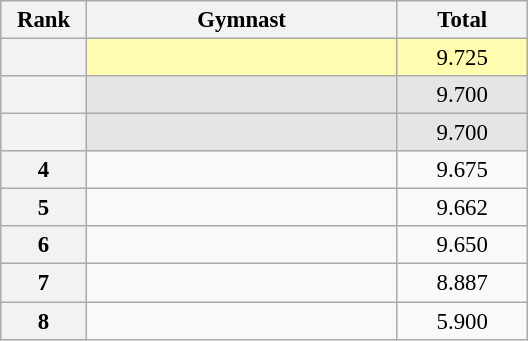<table class="wikitable sortable" style="text-align:center; font-size:95%">
<tr>
<th scope="col" style="width:50px;">Rank</th>
<th scope="col" style="width:200px;">Gymnast</th>
<th scope="col" style="width:80px;">Total</th>
</tr>
<tr style="background:#fffcaf;">
<th scope=row style="text-align:center"></th>
<td style="text-align:left;"></td>
<td>9.725</td>
</tr>
<tr style="background:#e5e5e5;">
<th scope=row style="text-align:center"></th>
<td style="text-align:left;"></td>
<td>9.700</td>
</tr>
<tr style="background:#e5e5e5;">
<th scope=row style="text-align:center"></th>
<td style="text-align:left;"></td>
<td>9.700</td>
</tr>
<tr>
<th scope=row style="text-align:center">4</th>
<td style="text-align:left;"></td>
<td>9.675</td>
</tr>
<tr>
<th scope=row style="text-align:center">5</th>
<td style="text-align:left;"></td>
<td>9.662</td>
</tr>
<tr>
<th scope=row style="text-align:center">6</th>
<td style="text-align:left;"></td>
<td>9.650</td>
</tr>
<tr>
<th scope=row style="text-align:center">7</th>
<td style="text-align:left;"></td>
<td>8.887</td>
</tr>
<tr>
<th scope=row style="text-align:center">8</th>
<td style="text-align:left;"></td>
<td>5.900</td>
</tr>
</table>
